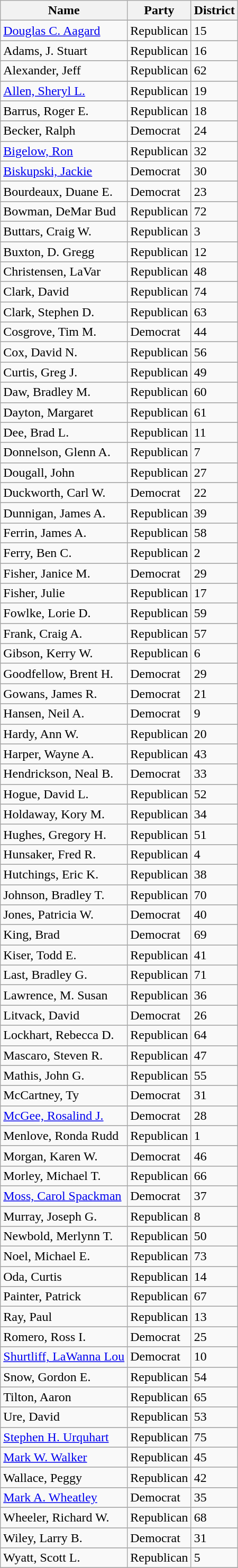<table class="wikitable">
<tr>
<th>Name</th>
<th>Party</th>
<th>District</th>
</tr>
<tr>
</tr>
<tr>
<td><a href='#'>Douglas C. Aagard</a></td>
<td>Republican</td>
<td>15</td>
</tr>
<tr>
</tr>
<tr>
<td>Adams, J. Stuart</td>
<td>Republican</td>
<td>16</td>
</tr>
<tr>
</tr>
<tr>
<td>Alexander, Jeff</td>
<td>Republican</td>
<td>62</td>
</tr>
<tr>
</tr>
<tr>
<td><a href='#'>Allen, Sheryl L.</a></td>
<td>Republican</td>
<td>19</td>
</tr>
<tr>
</tr>
<tr>
<td>Barrus, Roger E.</td>
<td>Republican</td>
<td>18</td>
</tr>
<tr>
</tr>
<tr>
<td>Becker, Ralph</td>
<td>Democrat</td>
<td>24</td>
</tr>
<tr>
</tr>
<tr>
<td><a href='#'>Bigelow, Ron</a></td>
<td>Republican</td>
<td>32</td>
</tr>
<tr>
</tr>
<tr>
<td><a href='#'>Biskupski, Jackie</a></td>
<td>Democrat</td>
<td>30</td>
</tr>
<tr>
</tr>
<tr>
<td>Bourdeaux, Duane E.</td>
<td>Democrat</td>
<td>23</td>
</tr>
<tr>
</tr>
<tr>
<td>Bowman, DeMar Bud</td>
<td>Republican</td>
<td>72</td>
</tr>
<tr>
</tr>
<tr>
<td>Buttars, Craig W.</td>
<td>Republican</td>
<td>3</td>
</tr>
<tr>
</tr>
<tr>
<td>Buxton, D. Gregg</td>
<td>Republican</td>
<td>12</td>
</tr>
<tr>
</tr>
<tr>
<td>Christensen, LaVar</td>
<td>Republican</td>
<td>48</td>
</tr>
<tr>
</tr>
<tr>
<td>Clark, David</td>
<td>Republican</td>
<td>74</td>
</tr>
<tr>
</tr>
<tr>
<td>Clark, Stephen D.</td>
<td>Republican</td>
<td>63</td>
</tr>
<tr>
</tr>
<tr>
<td>Cosgrove, Tim M.</td>
<td>Democrat</td>
<td>44</td>
</tr>
<tr>
</tr>
<tr>
<td>Cox, David N.</td>
<td>Republican</td>
<td>56</td>
</tr>
<tr>
</tr>
<tr>
<td>Curtis, Greg J.</td>
<td>Republican</td>
<td>49</td>
</tr>
<tr>
</tr>
<tr>
<td>Daw, Bradley M.</td>
<td>Republican</td>
<td>60</td>
</tr>
<tr>
</tr>
<tr>
<td>Dayton, Margaret</td>
<td>Republican</td>
<td>61</td>
</tr>
<tr>
</tr>
<tr>
<td>Dee, Brad L.</td>
<td>Republican</td>
<td>11</td>
</tr>
<tr>
</tr>
<tr>
<td>Donnelson, Glenn A.</td>
<td>Republican</td>
<td>7</td>
</tr>
<tr>
</tr>
<tr>
<td>Dougall, John</td>
<td>Republican</td>
<td>27</td>
</tr>
<tr>
</tr>
<tr>
<td>Duckworth, Carl W.</td>
<td>Democrat</td>
<td>22</td>
</tr>
<tr>
</tr>
<tr>
<td>Dunnigan, James A.</td>
<td>Republican</td>
<td>39</td>
</tr>
<tr>
</tr>
<tr>
<td>Ferrin, James A.</td>
<td>Republican</td>
<td>58</td>
</tr>
<tr>
</tr>
<tr>
<td>Ferry, Ben C.</td>
<td>Republican</td>
<td>2</td>
</tr>
<tr>
</tr>
<tr>
<td>Fisher, Janice M.</td>
<td>Democrat</td>
<td>29</td>
</tr>
<tr>
</tr>
<tr>
<td>Fisher, Julie</td>
<td>Republican</td>
<td>17</td>
</tr>
<tr>
</tr>
<tr>
<td>Fowlke, Lorie D.</td>
<td>Republican</td>
<td>59</td>
</tr>
<tr>
</tr>
<tr>
<td>Frank, Craig A.</td>
<td>Republican</td>
<td>57</td>
</tr>
<tr>
</tr>
<tr>
<td>Gibson, Kerry W.</td>
<td>Republican</td>
<td>6</td>
</tr>
<tr>
</tr>
<tr>
<td>Goodfellow, Brent H.</td>
<td>Democrat</td>
<td>29</td>
</tr>
<tr>
</tr>
<tr>
<td>Gowans, James R.</td>
<td>Democrat</td>
<td>21</td>
</tr>
<tr>
</tr>
<tr>
<td>Hansen, Neil A.</td>
<td>Democrat</td>
<td>9</td>
</tr>
<tr>
</tr>
<tr>
<td>Hardy, Ann W.</td>
<td>Republican</td>
<td>20</td>
</tr>
<tr>
</tr>
<tr>
<td>Harper, Wayne A.</td>
<td>Republican</td>
<td>43</td>
</tr>
<tr>
</tr>
<tr>
<td>Hendrickson, Neal B.</td>
<td>Democrat</td>
<td>33</td>
</tr>
<tr>
</tr>
<tr>
<td>Hogue, David L.</td>
<td>Republican</td>
<td>52</td>
</tr>
<tr>
</tr>
<tr>
<td>Holdaway, Kory M.</td>
<td>Republican</td>
<td>34</td>
</tr>
<tr>
</tr>
<tr>
<td>Hughes, Gregory H.</td>
<td>Republican</td>
<td>51</td>
</tr>
<tr>
</tr>
<tr>
<td>Hunsaker, Fred R.</td>
<td>Republican</td>
<td>4</td>
</tr>
<tr>
</tr>
<tr>
<td>Hutchings, Eric K.</td>
<td>Republican</td>
<td>38</td>
</tr>
<tr>
</tr>
<tr>
<td>Johnson, Bradley T.</td>
<td>Republican</td>
<td>70</td>
</tr>
<tr>
</tr>
<tr>
<td>Jones, Patricia W.</td>
<td>Democrat</td>
<td>40</td>
</tr>
<tr>
</tr>
<tr>
<td>King, Brad</td>
<td>Democrat</td>
<td>69</td>
</tr>
<tr>
</tr>
<tr>
<td>Kiser, Todd E.</td>
<td>Republican</td>
<td>41</td>
</tr>
<tr>
</tr>
<tr>
<td>Last, Bradley G.</td>
<td>Republican</td>
<td>71</td>
</tr>
<tr>
</tr>
<tr>
<td>Lawrence, M. Susan</td>
<td>Republican</td>
<td>36</td>
</tr>
<tr>
</tr>
<tr>
<td>Litvack, David</td>
<td>Democrat</td>
<td>26</td>
</tr>
<tr>
</tr>
<tr>
<td>Lockhart, Rebecca D.</td>
<td>Republican</td>
<td>64</td>
</tr>
<tr>
</tr>
<tr>
<td>Mascaro, Steven R.</td>
<td>Republican</td>
<td>47</td>
</tr>
<tr>
</tr>
<tr>
<td>Mathis, John G.</td>
<td>Republican</td>
<td>55</td>
</tr>
<tr>
</tr>
<tr>
<td>McCartney, Ty</td>
<td>Democrat</td>
<td>31</td>
</tr>
<tr>
</tr>
<tr>
<td><a href='#'>McGee, Rosalind J.</a></td>
<td>Democrat</td>
<td>28</td>
</tr>
<tr>
</tr>
<tr>
<td>Menlove, Ronda Rudd</td>
<td>Republican</td>
<td>1</td>
</tr>
<tr>
</tr>
<tr>
<td>Morgan, Karen W.</td>
<td>Democrat</td>
<td>46</td>
</tr>
<tr>
</tr>
<tr>
<td>Morley, Michael T.</td>
<td>Republican</td>
<td>66</td>
</tr>
<tr>
</tr>
<tr>
<td><a href='#'>Moss, Carol Spackman</a></td>
<td>Democrat</td>
<td>37</td>
</tr>
<tr>
</tr>
<tr>
<td>Murray, Joseph G.</td>
<td>Republican</td>
<td>8</td>
</tr>
<tr>
</tr>
<tr>
<td>Newbold, Merlynn T.</td>
<td>Republican</td>
<td>50</td>
</tr>
<tr>
</tr>
<tr>
<td>Noel, Michael E.</td>
<td>Republican</td>
<td>73</td>
</tr>
<tr>
</tr>
<tr>
<td>Oda, Curtis</td>
<td>Republican</td>
<td>14</td>
</tr>
<tr>
</tr>
<tr>
<td>Painter, Patrick</td>
<td>Republican</td>
<td>67</td>
</tr>
<tr>
</tr>
<tr>
<td>Ray, Paul</td>
<td>Republican</td>
<td>13</td>
</tr>
<tr>
</tr>
<tr>
<td>Romero, Ross I.</td>
<td>Democrat</td>
<td>25</td>
</tr>
<tr>
</tr>
<tr>
<td><a href='#'>Shurtliff, LaWanna Lou</a></td>
<td>Democrat</td>
<td>10</td>
</tr>
<tr>
</tr>
<tr>
<td>Snow, Gordon E.</td>
<td>Republican</td>
<td>54</td>
</tr>
<tr>
</tr>
<tr>
<td>Tilton, Aaron</td>
<td>Republican</td>
<td>65</td>
</tr>
<tr>
</tr>
<tr>
<td>Ure, David</td>
<td>Republican</td>
<td>53</td>
</tr>
<tr>
</tr>
<tr>
<td><a href='#'>Stephen H. Urquhart</a></td>
<td>Republican</td>
<td>75</td>
</tr>
<tr>
</tr>
<tr>
<td><a href='#'>Mark W. Walker</a></td>
<td>Republican</td>
<td>45</td>
</tr>
<tr>
</tr>
<tr>
<td>Wallace, Peggy</td>
<td>Republican</td>
<td>42</td>
</tr>
<tr>
</tr>
<tr>
<td><a href='#'>Mark A. Wheatley</a></td>
<td>Democrat</td>
<td>35</td>
</tr>
<tr>
</tr>
<tr>
<td>Wheeler, Richard W.</td>
<td>Republican</td>
<td>68</td>
</tr>
<tr>
</tr>
<tr>
<td>Wiley, Larry B.</td>
<td>Democrat</td>
<td>31</td>
</tr>
<tr>
</tr>
<tr>
<td>Wyatt, Scott L.</td>
<td>Republican</td>
<td>5</td>
</tr>
<tr>
</tr>
</table>
